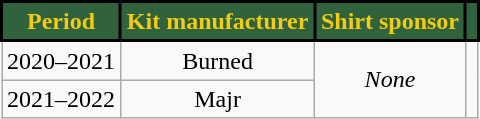<table class="wikitable" style="text-align:center;">
<tr>
<th style="background:#2f623d; color:#f4cc0d; border:2px solid black;">Period</th>
<th style="background:#2f623d; color:#f4cc0d; border:2px solid black;">Kit manufacturer</th>
<th style="background:#2f623d; color:#f4cc0d; border:2px solid black;">Shirt sponsor</th>
<th style="background:#2f623d; color:#f4cc0d; border:2px solid black;"></th>
</tr>
<tr>
<td>2020–2021</td>
<td>Burned</td>
<td rowspan=2><em>None</em></td>
<td rowspan=2></td>
</tr>
<tr>
<td>2021–2022</td>
<td>Majr</td>
</tr>
</table>
